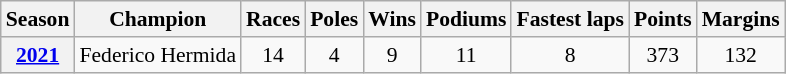<table class="wikitable" style="font-size:90%; text-align:center">
<tr>
<th>Season</th>
<th>Champion</th>
<th>Races</th>
<th>Poles</th>
<th>Wins</th>
<th>Podiums</th>
<th>Fastest laps</th>
<th>Points</th>
<th>Margins</th>
</tr>
<tr>
<th><a href='#'>2021</a></th>
<td align=left> Federico Hermida</td>
<td>14</td>
<td>4</td>
<td>9</td>
<td>11</td>
<td>8</td>
<td>373</td>
<td>132</td>
</tr>
</table>
